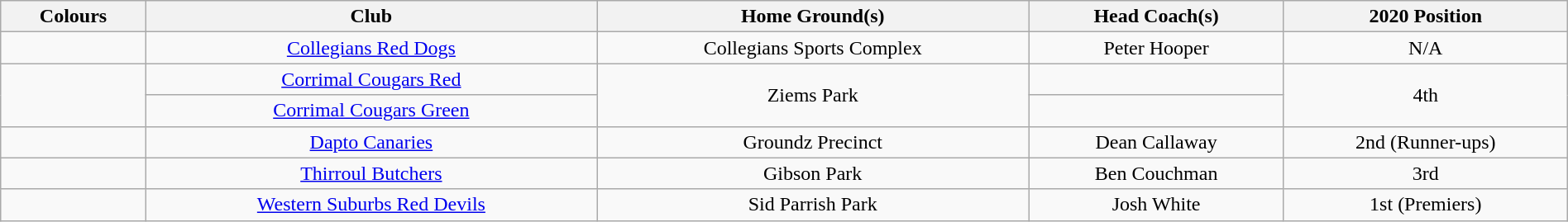<table class="wikitable" style="width:100%; text-align:center;">
<tr>
<th>Colours</th>
<th>Club</th>
<th>Home Ground(s)</th>
<th>Head Coach(s)</th>
<th>2020 Position</th>
</tr>
<tr>
<td></td>
<td><a href='#'>Collegians Red Dogs</a></td>
<td>Collegians Sports Complex</td>
<td>Peter Hooper</td>
<td>N/A</td>
</tr>
<tr>
<td rowspan="2"></td>
<td><a href='#'>Corrimal Cougars Red</a></td>
<td rowspan="2">Ziems Park</td>
<td></td>
<td rowspan="2">4th</td>
</tr>
<tr>
<td><a href='#'>Corrimal Cougars Green</a></td>
<td></td>
</tr>
<tr>
<td></td>
<td><a href='#'>Dapto Canaries</a></td>
<td>Groundz Precinct</td>
<td>Dean Callaway</td>
<td>2nd (Runner-ups)</td>
</tr>
<tr>
<td></td>
<td><a href='#'>Thirroul Butchers</a></td>
<td>Gibson Park</td>
<td>Ben Couchman</td>
<td>3rd</td>
</tr>
<tr>
<td></td>
<td><a href='#'>Western Suburbs Red Devils</a></td>
<td>Sid Parrish Park</td>
<td>Josh White</td>
<td>1st (Premiers)</td>
</tr>
</table>
